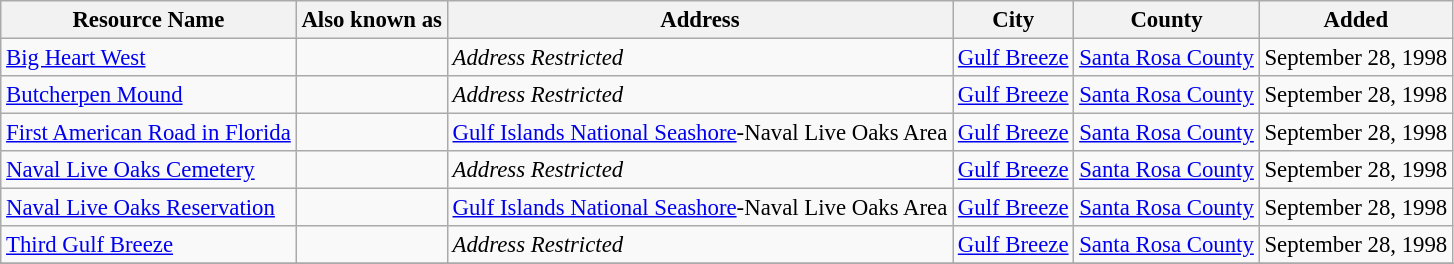<table class="wikitable" style="font-size: 95%;">
<tr>
<th>Resource Name</th>
<th>Also known as</th>
<th>Address</th>
<th>City</th>
<th>County</th>
<th>Added</th>
</tr>
<tr>
<td><a href='#'>Big Heart West</a></td>
<td></td>
<td><em>Address Restricted</em></td>
<td><a href='#'>Gulf Breeze</a></td>
<td><a href='#'>Santa Rosa County</a></td>
<td>September 28, 1998</td>
</tr>
<tr>
<td><a href='#'>Butcherpen Mound</a></td>
<td></td>
<td><em>Address Restricted</em></td>
<td><a href='#'>Gulf Breeze</a></td>
<td><a href='#'>Santa Rosa County</a></td>
<td>September 28, 1998</td>
</tr>
<tr>
<td><a href='#'>First American Road in Florida</a></td>
<td></td>
<td><a href='#'>Gulf Islands National Seashore</a>-Naval Live Oaks Area</td>
<td><a href='#'>Gulf Breeze</a></td>
<td><a href='#'>Santa Rosa County</a></td>
<td>September 28, 1998</td>
</tr>
<tr>
<td><a href='#'>Naval Live Oaks Cemetery</a></td>
<td></td>
<td><em>Address Restricted</em></td>
<td><a href='#'>Gulf Breeze</a></td>
<td><a href='#'>Santa Rosa County</a></td>
<td>September 28, 1998</td>
</tr>
<tr>
<td><a href='#'>Naval Live Oaks Reservation</a></td>
<td></td>
<td><a href='#'>Gulf Islands National Seashore</a>-Naval Live Oaks Area</td>
<td><a href='#'>Gulf Breeze</a></td>
<td><a href='#'>Santa Rosa County</a></td>
<td>September 28, 1998</td>
</tr>
<tr>
<td><a href='#'>Third Gulf Breeze</a></td>
<td></td>
<td><em>Address Restricted</em></td>
<td><a href='#'>Gulf Breeze</a></td>
<td><a href='#'>Santa Rosa County</a></td>
<td>September 28, 1998</td>
</tr>
<tr>
</tr>
</table>
